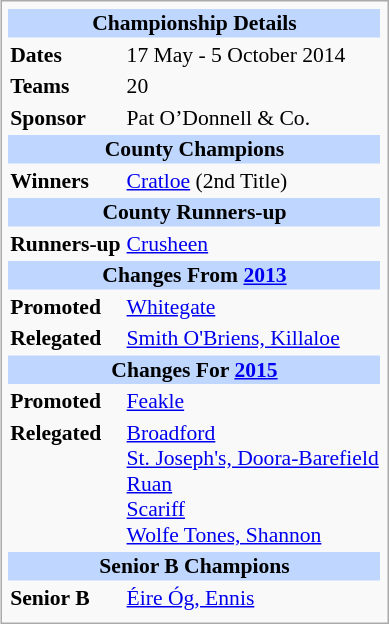<table class="infobox" style="font-size: 90%;">
<tr>
<th style="background: #BFD7FF; text-align: center" colspan=3>Championship Details</th>
</tr>
<tr>
<td><strong>Dates</strong></td>
<td colspan=2>17 May - 5 October 2014</td>
</tr>
<tr>
<td><strong>Teams</strong></td>
<td colspan=2>20</td>
</tr>
<tr>
<td><strong>Sponsor</strong></td>
<td colspan=2>Pat O’Donnell & Co.</td>
</tr>
<tr>
<th style="background: #BFD7FF; text-align: center" colspan=3>County Champions</th>
</tr>
<tr>
<td><strong>Winners</strong></td>
<td colspan=2> <a href='#'>Cratloe</a> (2nd Title)</td>
</tr>
<tr>
<th style="background: #BFD7FF; text-align: center" colspan=3>County Runners-up</th>
</tr>
<tr>
<td><strong>Runners-up</strong></td>
<td colspan=2> <a href='#'>Crusheen</a></td>
</tr>
<tr>
<th style="background: #BFD7FF; text-align: center" colspan=3>Changes From <a href='#'>2013</a></th>
</tr>
<tr>
<td><strong>Promoted</strong></td>
<td colspan=2><a href='#'>Whitegate</a></td>
</tr>
<tr>
<td><strong>Relegated</strong></td>
<td colspan=2><a href='#'>Smith O'Briens, Killaloe</a></td>
</tr>
<tr>
<th style="background: #BFD7FF; text-align: center" colspan=3>Changes For <a href='#'>2015</a></th>
</tr>
<tr>
<td><strong>Promoted</strong></td>
<td colspan=2><a href='#'>Feakle</a></td>
</tr>
<tr>
<td><strong>Relegated</strong></td>
<td colspan=2><a href='#'>Broadford</a><br><a href='#'>St. Joseph's, Doora-Barefield</a><br><a href='#'>Ruan</a><br><a href='#'>Scariff</a><br><a href='#'>Wolfe Tones, Shannon</a></td>
</tr>
<tr>
<th style="background: #BFD7FF; text-align: center" colspan=3>Senior B Champions</th>
</tr>
<tr>
<td><strong>Senior B</strong></td>
<td colspan=2> <a href='#'>Éire Óg, Ennis</a></td>
</tr>
<tr>
</tr>
</table>
